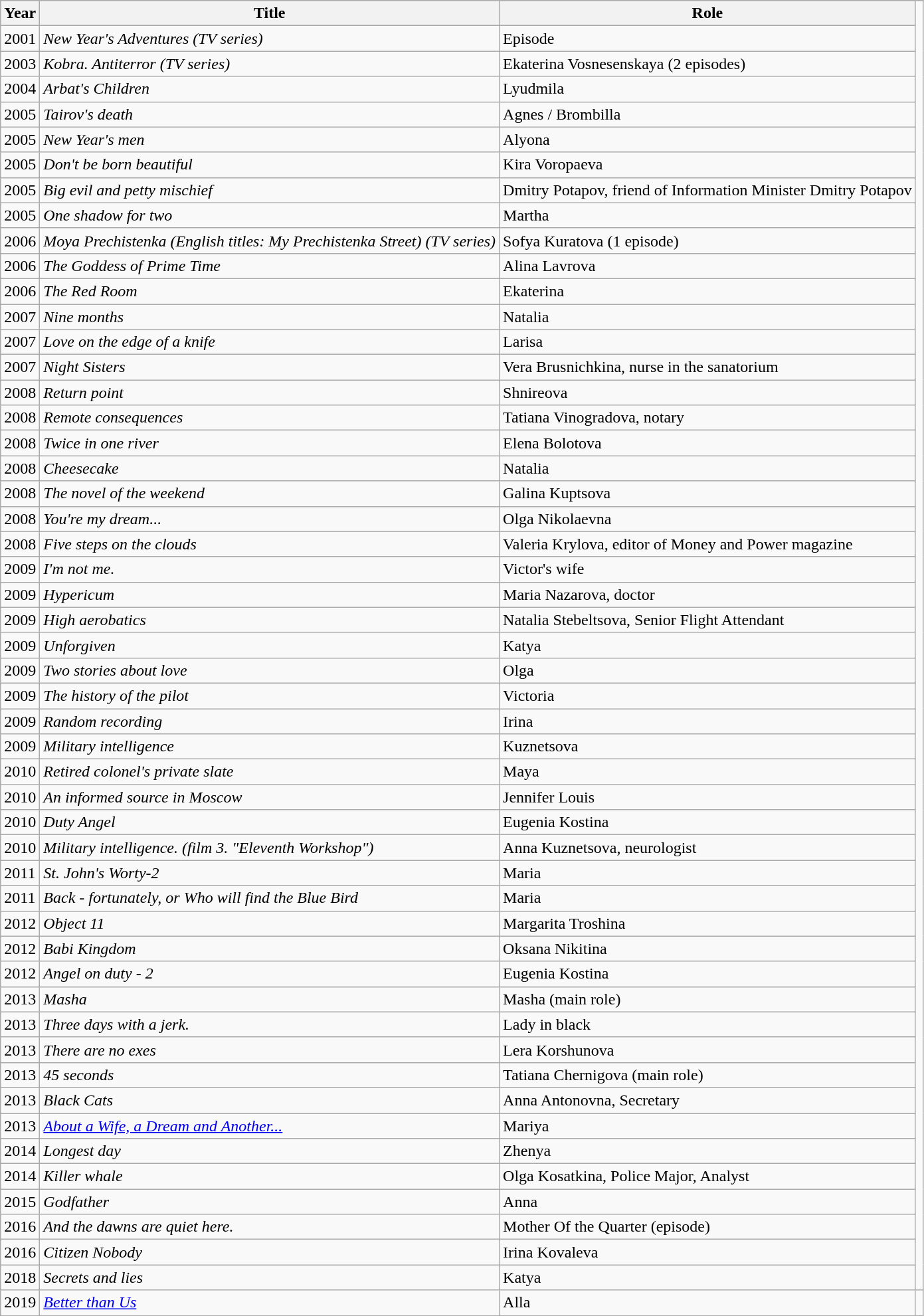<table class="wikitable sortable">
<tr>
<th>Year</th>
<th>Title</th>
<th>Role</th>
</tr>
<tr>
<td>2001</td>
<td><em> New Year's Adventures (TV series) </em></td>
<td>Episode</td>
</tr>
<tr>
<td>2003</td>
<td><em> Kobra. Antiterror (TV series) </em></td>
<td>Ekaterina Vosnesenskaya (2 episodes)</td>
</tr>
<tr>
<td>2004</td>
<td><em> Arbat's Children </em></td>
<td>Lyudmila</td>
</tr>
<tr>
<td>2005</td>
<td><em> Tairov's death </em></td>
<td>Agnes / Brombilla</td>
</tr>
<tr>
<td>2005</td>
<td><em> New Year's men </em></td>
<td>Alyona</td>
</tr>
<tr>
<td>2005</td>
<td><em> Don't be born beautiful </em></td>
<td>Kira Voropaeva</td>
</tr>
<tr>
<td>2005</td>
<td><em> Big evil and petty mischief </em></td>
<td>Dmitry Potapov, friend of Information Minister Dmitry Potapov</td>
</tr>
<tr>
<td>2005</td>
<td><em> One shadow for two </em></td>
<td>Martha</td>
</tr>
<tr>
<td>2006</td>
<td><em>  Moya Prechistenka (English titles: My Prechistenka Street)  (TV series) </em></td>
<td>Sofya Kuratova (1 episode)</td>
</tr>
<tr>
<td>2006</td>
<td><em> The Goddess of Prime Time </em></td>
<td>Alina Lavrova</td>
</tr>
<tr>
<td>2006</td>
<td><em> The Red Room </em></td>
<td>Ekaterina</td>
</tr>
<tr>
<td>2007</td>
<td><em> Nine months </em></td>
<td>Natalia</td>
</tr>
<tr>
<td>2007</td>
<td><em> Love on the edge of a knife </em></td>
<td>Larisa</td>
</tr>
<tr>
<td>2007</td>
<td><em> Night Sisters </em></td>
<td>Vera Brusnichkina, nurse in the sanatorium</td>
</tr>
<tr>
<td>2008</td>
<td><em> Return point </em></td>
<td>Shnireova</td>
</tr>
<tr>
<td>2008</td>
<td><em> Remote consequences </em></td>
<td>Tatiana Vinogradova, notary</td>
</tr>
<tr>
<td>2008</td>
<td><em> Twice in one river </em></td>
<td>Elena Bolotova</td>
</tr>
<tr>
<td>2008</td>
<td><em> Cheesecake </em></td>
<td>Natalia</td>
</tr>
<tr>
<td>2008</td>
<td><em> The novel of the weekend </em></td>
<td>Galina Kuptsova</td>
</tr>
<tr>
<td>2008</td>
<td><em> You're my dream... </em></td>
<td>Olga Nikolaevna</td>
</tr>
<tr>
<td>2008</td>
<td><em> Five steps on the clouds </em></td>
<td>Valeria Krylova, editor of Money and Power magazine</td>
</tr>
<tr>
<td>2009</td>
<td><em> I'm not me. </em></td>
<td>Victor's wife</td>
</tr>
<tr>
<td>2009</td>
<td><em> Hypericum </em></td>
<td>Maria Nazarova, doctor</td>
</tr>
<tr>
<td>2009</td>
<td><em> High aerobatics </em></td>
<td>Natalia Stebeltsova, Senior Flight Attendant</td>
</tr>
<tr>
<td>2009</td>
<td><em> Unforgiven </em></td>
<td>Katya</td>
</tr>
<tr>
<td>2009</td>
<td><em> Two stories about love </em></td>
<td>Olga</td>
</tr>
<tr>
<td>2009</td>
<td><em> The history of the pilot </em></td>
<td>Victoria</td>
</tr>
<tr>
<td>2009</td>
<td><em> Random recording </em></td>
<td>Irina</td>
</tr>
<tr>
<td>2009</td>
<td><em> Military intelligence </em></td>
<td>Kuznetsova</td>
</tr>
<tr>
<td>2010</td>
<td><em> Retired colonel's private slate </em></td>
<td>Maya</td>
</tr>
<tr>
<td>2010</td>
<td><em> An informed source in Moscow </em></td>
<td>Jennifer Louis</td>
</tr>
<tr>
<td>2010</td>
<td><em> Duty Angel </em></td>
<td>Eugenia Kostina</td>
</tr>
<tr>
<td>2010</td>
<td><em> Military intelligence. (film 3. "Eleventh Workshop") </em></td>
<td>Anna Kuznetsova, neurologist</td>
</tr>
<tr>
<td>2011</td>
<td><em> St. John's Worty-2 </em></td>
<td>Maria</td>
</tr>
<tr>
<td>2011</td>
<td><em> Back - fortunately, or Who will find the Blue Bird </em></td>
<td>Maria</td>
</tr>
<tr>
<td>2012</td>
<td><em> Object 11 </em></td>
<td>Margarita Troshina</td>
</tr>
<tr>
<td>2012</td>
<td><em> Babi Kingdom </em></td>
<td>Oksana Nikitina</td>
</tr>
<tr>
<td>2012</td>
<td><em> Angel on duty - 2 </em></td>
<td>Eugenia Kostina</td>
</tr>
<tr>
<td>2013</td>
<td><em> Masha </em></td>
<td>Masha (main role)</td>
</tr>
<tr>
<td>2013</td>
<td><em> Three days with a jerk. </em></td>
<td>Lady in black</td>
</tr>
<tr>
<td>2013</td>
<td><em> There are no exes </em></td>
<td>Lera Korshunova</td>
</tr>
<tr>
<td>2013</td>
<td><em> 45 seconds </em></td>
<td>Tatiana Chernigova (main role)</td>
</tr>
<tr>
<td>2013</td>
<td><em> Black Cats </em></td>
<td>Anna Antonovna, Secretary</td>
</tr>
<tr>
<td>2013</td>
<td><em> <a href='#'>About a Wife, a Dream and Another...</a> </em></td>
<td>Mariya</td>
</tr>
<tr>
<td>2014</td>
<td><em> Longest day </em></td>
<td>Zhenya</td>
</tr>
<tr>
<td>2014</td>
<td><em> Killer whale </em></td>
<td>Olga Kosatkina, Police Major, Analyst</td>
</tr>
<tr>
<td>2015</td>
<td><em> Godfather</em></td>
<td>Anna</td>
</tr>
<tr>
<td>2016</td>
<td><em> And the dawns are quiet here. </em></td>
<td>Mother Of the Quarter (episode)</td>
</tr>
<tr>
<td>2016</td>
<td><em> Citizen Nobody </em></td>
<td>Irina Kovaleva</td>
</tr>
<tr>
<td>2018</td>
<td><em> Secrets and lies </em></td>
<td>Katya</td>
</tr>
<tr>
<td>2019</td>
<td><em> <a href='#'>Better than Us</a> </em></td>
<td>Alla</td>
<td></td>
</tr>
</table>
